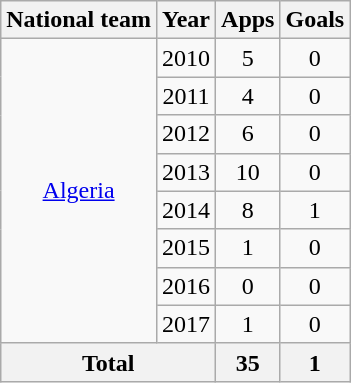<table class="wikitable" style="text-align:center">
<tr>
<th>National team</th>
<th>Year</th>
<th>Apps</th>
<th>Goals</th>
</tr>
<tr>
<td rowspan="8"><a href='#'>Algeria</a></td>
<td>2010</td>
<td>5</td>
<td>0</td>
</tr>
<tr>
<td>2011</td>
<td>4</td>
<td>0</td>
</tr>
<tr>
<td>2012</td>
<td>6</td>
<td>0</td>
</tr>
<tr>
<td>2013</td>
<td>10</td>
<td>0</td>
</tr>
<tr>
<td>2014</td>
<td>8</td>
<td>1</td>
</tr>
<tr>
<td>2015</td>
<td>1</td>
<td>0</td>
</tr>
<tr>
<td>2016</td>
<td>0</td>
<td>0</td>
</tr>
<tr>
<td>2017</td>
<td>1</td>
<td>0</td>
</tr>
<tr>
<th colspan="2">Total</th>
<th>35</th>
<th>1</th>
</tr>
</table>
